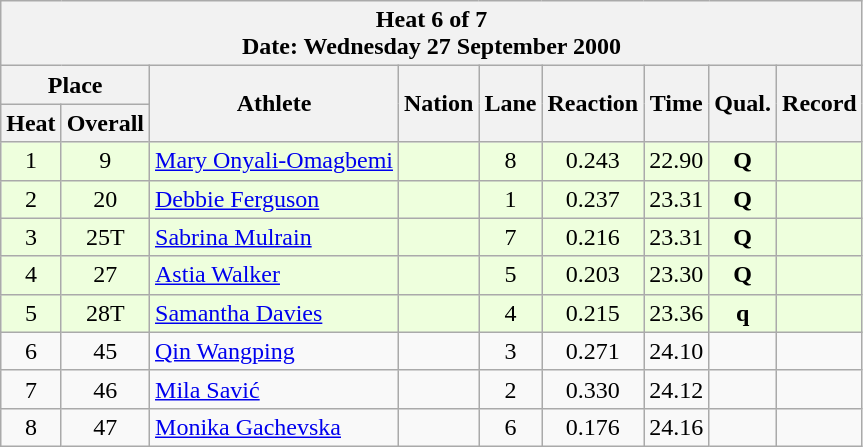<table class="wikitable sortable">
<tr>
<th colspan=9>Heat 6 of 7 <br> Date: Wednesday 27 September 2000 <br></th>
</tr>
<tr>
<th colspan=2>Place</th>
<th rowspan=2>Athlete</th>
<th rowspan=2>Nation</th>
<th rowspan=2>Lane</th>
<th rowspan=2>Reaction</th>
<th rowspan=2>Time</th>
<th rowspan=2>Qual.</th>
<th rowspan=2>Record</th>
</tr>
<tr>
<th>Heat</th>
<th>Overall</th>
</tr>
<tr bgcolor = "eeffdd">
<td align="center">1</td>
<td align="center">9</td>
<td align="left"><a href='#'>Mary Onyali-Omagbemi</a></td>
<td align="left"></td>
<td align="center">8</td>
<td align="center">0.243</td>
<td align="center">22.90</td>
<td align="center"><strong>Q </strong></td>
<td align="center"></td>
</tr>
<tr bgcolor = "eeffdd">
<td align="center">2</td>
<td align="center">20</td>
<td align="left"><a href='#'>Debbie Ferguson</a></td>
<td align="left"></td>
<td align="center">1</td>
<td align="center">0.237</td>
<td align="center">23.31</td>
<td align="center"><strong>Q </strong></td>
<td align="center"></td>
</tr>
<tr bgcolor = "eeffdd">
<td align="center">3</td>
<td align="center">25T</td>
<td align="left"><a href='#'>Sabrina Mulrain</a></td>
<td align="left"></td>
<td align="center">7</td>
<td align="center">0.216</td>
<td align="center">23.31</td>
<td align="center"><strong>Q</strong></td>
<td align="center"></td>
</tr>
<tr bgcolor = "eeffdd">
<td align="center">4</td>
<td align="center">27</td>
<td align="left"><a href='#'>Astia Walker</a></td>
<td align="left"></td>
<td align="center">5</td>
<td align="center">0.203</td>
<td align="center">23.30</td>
<td align="center"><strong>Q</strong></td>
<td align="center"></td>
</tr>
<tr bgcolor = "eeffdd">
<td align="center">5</td>
<td align="center">28T</td>
<td align="left"><a href='#'>Samantha Davies</a></td>
<td align="left"></td>
<td align="center">4</td>
<td align="center">0.215</td>
<td align="center">23.36</td>
<td align="center"><strong>q</strong></td>
<td align="center"></td>
</tr>
<tr>
<td align="center">6</td>
<td align="center">45</td>
<td align="left"><a href='#'>Qin Wangping</a></td>
<td align="left"></td>
<td align="center">3</td>
<td align="center">0.271</td>
<td align="center">24.10</td>
<td align="center"></td>
<td align="center"></td>
</tr>
<tr>
<td align="center">7</td>
<td align="center">46</td>
<td align="left"><a href='#'>Mila Savić</a></td>
<td align="left"></td>
<td align="center">2</td>
<td align="center">0.330</td>
<td align="center">24.12</td>
<td align="center"></td>
<td align="center"></td>
</tr>
<tr>
<td align="center">8</td>
<td align="center">47</td>
<td align="left"><a href='#'>Monika Gachevska</a></td>
<td align="left"></td>
<td align="center">6</td>
<td align="center">0.176</td>
<td align="center">24.16</td>
<td align="center"></td>
<td align="center"></td>
</tr>
</table>
